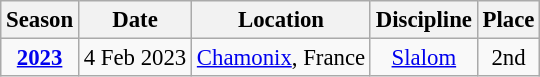<table class="wikitable" style="text-align:center; font-size:95%;">
<tr>
<th>Season</th>
<th>Date</th>
<th>Location</th>
<th>Discipline</th>
<th>Place</th>
</tr>
<tr>
<td><strong><a href='#'>2023</a></strong></td>
<td align=right>4 Feb 2023</td>
<td align=left> <a href='#'>Chamonix</a>, France</td>
<td><a href='#'>Slalom</a></td>
<td>2nd</td>
</tr>
</table>
